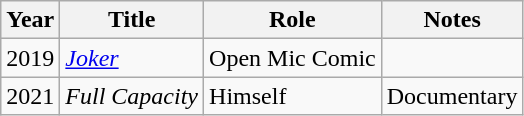<table class="wikitable sortable">
<tr>
<th>Year</th>
<th>Title</th>
<th>Role</th>
<th class="unsortable">Notes</th>
</tr>
<tr>
<td>2019</td>
<td><em><a href='#'>Joker</a></em></td>
<td>Open Mic Comic</td>
<td></td>
</tr>
<tr>
<td>2021</td>
<td><em>Full Capacity</em></td>
<td>Himself</td>
<td>Documentary</td>
</tr>
</table>
